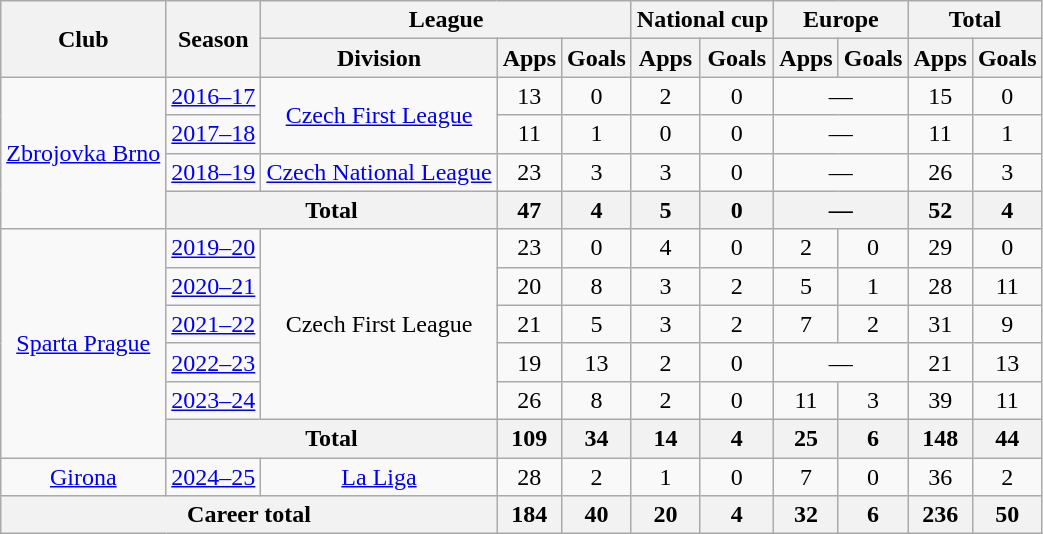<table class="wikitable" style="text-align:center">
<tr>
<th rowspan="2">Club</th>
<th rowspan="2">Season</th>
<th colspan="3">League</th>
<th colspan="2">National cup</th>
<th colspan="2">Europe</th>
<th colspan="2">Total</th>
</tr>
<tr>
<th>Division</th>
<th>Apps</th>
<th>Goals</th>
<th>Apps</th>
<th>Goals</th>
<th>Apps</th>
<th>Goals</th>
<th>Apps</th>
<th>Goals</th>
</tr>
<tr>
<td rowspan="4"><a href='#'>Zbrojovka Brno</a></td>
<td><a href='#'>2016–17</a></td>
<td rowspan="2"><a href='#'>Czech First League</a></td>
<td>13</td>
<td>0</td>
<td>2</td>
<td>0</td>
<td colspan="2">—</td>
<td>15</td>
<td>0</td>
</tr>
<tr>
<td><a href='#'>2017–18</a></td>
<td>11</td>
<td>1</td>
<td>0</td>
<td>0</td>
<td colspan="2">—</td>
<td>11</td>
<td>1</td>
</tr>
<tr>
<td><a href='#'>2018–19</a></td>
<td><a href='#'>Czech National League</a></td>
<td>23</td>
<td>3</td>
<td>3</td>
<td>0</td>
<td colspan="2">—</td>
<td>26</td>
<td>3</td>
</tr>
<tr>
<th colspan="2">Total</th>
<th>47</th>
<th>4</th>
<th>5</th>
<th>0</th>
<th colspan="2">—</th>
<th>52</th>
<th>4</th>
</tr>
<tr>
<td rowspan="6"><a href='#'>Sparta Prague</a></td>
<td><a href='#'>2019–20</a></td>
<td rowspan="5">Czech First League</td>
<td>23</td>
<td>0</td>
<td>4</td>
<td>0</td>
<td>2</td>
<td>0</td>
<td>29</td>
<td>0</td>
</tr>
<tr>
<td><a href='#'>2020–21</a></td>
<td>20</td>
<td>8</td>
<td>3</td>
<td>2</td>
<td>5</td>
<td>1</td>
<td>28</td>
<td>11</td>
</tr>
<tr>
<td><a href='#'>2021–22</a></td>
<td>21</td>
<td>5</td>
<td>3</td>
<td>2</td>
<td>7</td>
<td>2</td>
<td>31</td>
<td>9</td>
</tr>
<tr>
<td><a href='#'>2022–23</a></td>
<td>19</td>
<td>13</td>
<td>2</td>
<td>0</td>
<td colspan="2">—</td>
<td>21</td>
<td>13</td>
</tr>
<tr>
<td><a href='#'>2023–24</a></td>
<td>26</td>
<td>8</td>
<td>2</td>
<td>0</td>
<td>11</td>
<td>3</td>
<td>39</td>
<td>11</td>
</tr>
<tr>
<th colspan="2">Total</th>
<th>109</th>
<th>34</th>
<th>14</th>
<th>4</th>
<th>25</th>
<th>6</th>
<th>148</th>
<th>44</th>
</tr>
<tr>
<td><a href='#'>Girona</a></td>
<td><a href='#'>2024–25</a></td>
<td><a href='#'>La Liga</a></td>
<td>28</td>
<td>2</td>
<td>1</td>
<td>0</td>
<td>7</td>
<td>0</td>
<td>36</td>
<td>2</td>
</tr>
<tr>
<th colspan="3">Career total</th>
<th>184</th>
<th>40</th>
<th>20</th>
<th>4</th>
<th>32</th>
<th>6</th>
<th>236</th>
<th>50</th>
</tr>
</table>
